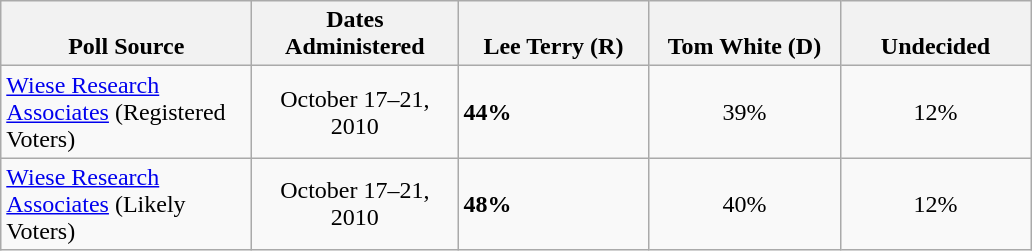<table class="wikitable">
<tr valign=bottom>
<th width='160'>Poll Source</th>
<th width='130'>Dates Administered</th>
<th width='120'>Lee Terry (R)</th>
<th width='120'>Tom White (D)</th>
<th width='120'>Undecided</th>
</tr>
<tr>
<td><a href='#'>Wiese Research Associates</a> (Registered Voters)</td>
<td align=center>October 17–21, 2010</td>
<td><strong>44%</strong></td>
<td align=center>39%</td>
<td align=center>12%</td>
</tr>
<tr>
<td><a href='#'>Wiese Research Associates</a> (Likely Voters)</td>
<td align=center>October 17–21, 2010</td>
<td><strong>48%</strong></td>
<td align=center>40%</td>
<td align=center>12%</td>
</tr>
</table>
